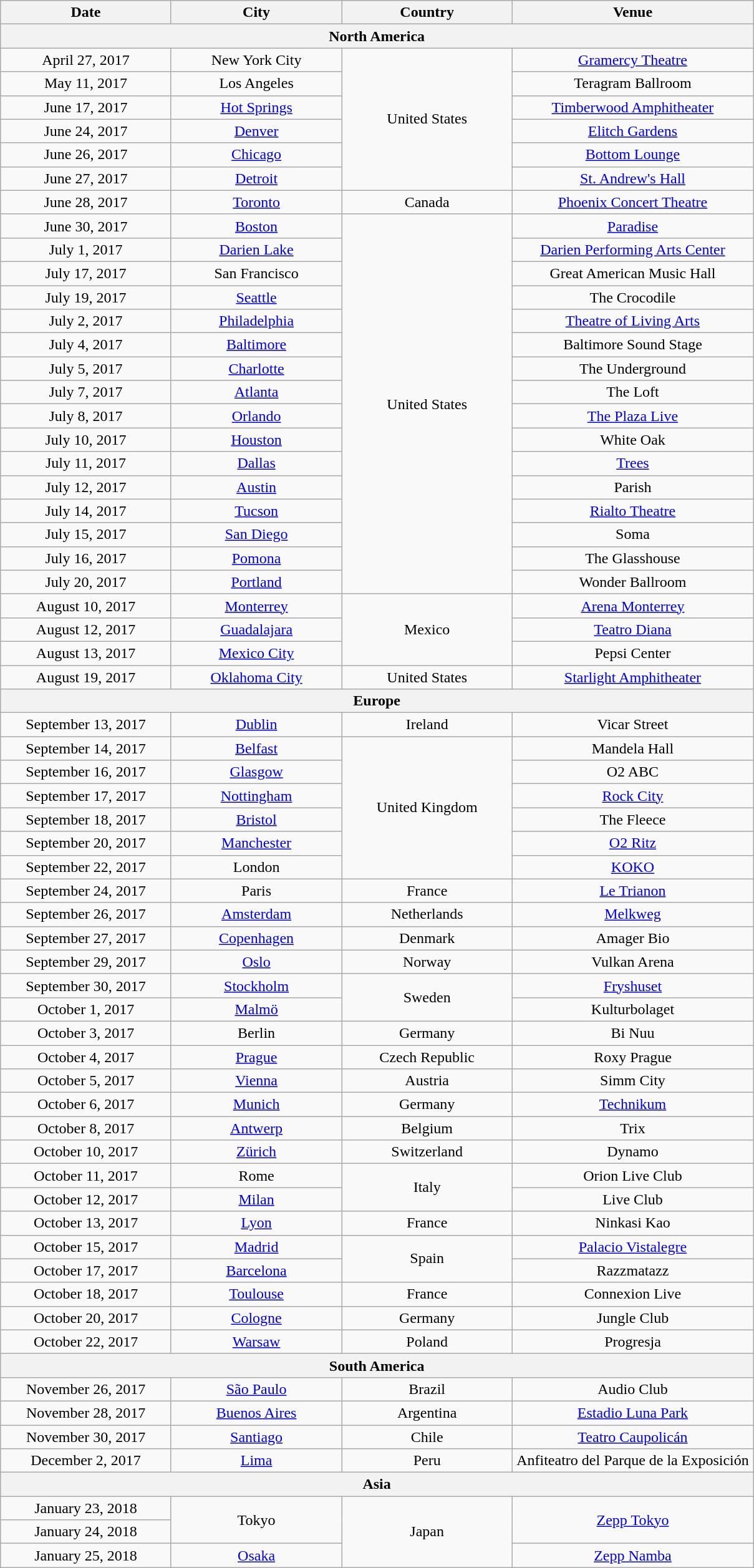<table class="wikitable" style="text-align:center;">
<tr>
<th style="width:175px;">Date</th>
<th style="width:175px;">City</th>
<th style="width:175px;">Country</th>
<th style="width:250px;">Venue</th>
</tr>
<tr>
<th colspan="4">North America</th>
</tr>
<tr>
<td>April 27, 2017</td>
<td>New York City</td>
<td rowspan=6>United States</td>
<td><a href='#'>Gramercy Theatre</a></td>
</tr>
<tr>
<td>May 11, 2017</td>
<td>Los Angeles</td>
<td>Teragram Ballroom</td>
</tr>
<tr>
<td>June 17, 2017</td>
<td><a href='#'>Hot Springs</a></td>
<td><a href='#'>Timberwood Amphitheater</a></td>
</tr>
<tr>
<td>June 24, 2017</td>
<td><a href='#'>Denver</a></td>
<td><a href='#'>Elitch Gardens</a></td>
</tr>
<tr>
<td>June 26, 2017</td>
<td><a href='#'>Chicago</a></td>
<td><a href='#'>Bottom Lounge</a></td>
</tr>
<tr>
<td>June 27, 2017</td>
<td><a href='#'>Detroit</a></td>
<td><a href='#'>St. Andrew's Hall</a></td>
</tr>
<tr>
<td>June 28, 2017</td>
<td><a href='#'>Toronto</a></td>
<td>Canada</td>
<td><a href='#'>Phoenix Concert Theatre</a></td>
</tr>
<tr>
<td>June 30, 2017</td>
<td><a href='#'>Boston</a></td>
<td rowspan="16">United States</td>
<td><a href='#'>Paradise</a></td>
</tr>
<tr>
<td>July 1, 2017</td>
<td><a href='#'>Darien Lake</a></td>
<td><a href='#'>Darien Performing Arts Center</a></td>
</tr>
<tr>
<td>July 17, 2017</td>
<td>San Francisco</td>
<td>Great American Music Hall</td>
</tr>
<tr>
<td>July 19, 2017</td>
<td><a href='#'>Seattle</a></td>
<td>The Crocodile</td>
</tr>
<tr>
<td>July 2, 2017</td>
<td><a href='#'>Philadelphia</a></td>
<td><a href='#'>Theatre of Living Arts</a></td>
</tr>
<tr>
<td>July 4, 2017</td>
<td><a href='#'>Baltimore</a></td>
<td>Baltimore Sound Stage</td>
</tr>
<tr>
<td>July 5, 2017</td>
<td><a href='#'>Charlotte</a></td>
<td>The Underground</td>
</tr>
<tr>
<td>July 7, 2017</td>
<td><a href='#'>Atlanta</a></td>
<td>The Loft</td>
</tr>
<tr>
<td>July 8, 2017</td>
<td><a href='#'>Orlando</a></td>
<td><a href='#'>The Plaza Live</a></td>
</tr>
<tr>
<td>July 10, 2017</td>
<td><a href='#'>Houston</a></td>
<td>White Oak</td>
</tr>
<tr>
<td>July 11, 2017</td>
<td><a href='#'>Dallas</a></td>
<td><a href='#'>Trees</a></td>
</tr>
<tr>
<td>July 12, 2017</td>
<td><a href='#'>Austin</a></td>
<td>Parish</td>
</tr>
<tr>
<td>July 14, 2017</td>
<td><a href='#'>Tucson</a></td>
<td><a href='#'>Rialto Theatre</a></td>
</tr>
<tr>
<td>July 15, 2017</td>
<td><a href='#'>San Diego</a></td>
<td>Soma</td>
</tr>
<tr>
<td>July 16, 2017</td>
<td><a href='#'>Pomona</a></td>
<td>The Glasshouse</td>
</tr>
<tr>
<td>July 20, 2017</td>
<td><a href='#'>Portland</a></td>
<td>Wonder Ballroom</td>
</tr>
<tr>
<td>August 10, 2017</td>
<td><a href='#'>Monterrey</a></td>
<td rowspan="3">Mexico</td>
<td><a href='#'>Arena Monterrey</a></td>
</tr>
<tr>
<td>August 12, 2017</td>
<td><a href='#'>Guadalajara</a></td>
<td><a href='#'>Teatro Diana</a></td>
</tr>
<tr>
<td>August 13, 2017</td>
<td><a href='#'>Mexico City</a></td>
<td>Pepsi Center</td>
</tr>
<tr>
<td>August 19, 2017</td>
<td><a href='#'>Oklahoma City</a></td>
<td>United States</td>
<td><a href='#'>Starlight Amphitheater</a></td>
</tr>
<tr>
<th colspan="4">Europe</th>
</tr>
<tr>
<td>September 13, 2017</td>
<td><a href='#'>Dublin</a></td>
<td>Ireland</td>
<td>Vicar Street</td>
</tr>
<tr>
<td>September 14, 2017</td>
<td><a href='#'>Belfast</a></td>
<td rowspan="6">United Kingdom</td>
<td>Mandela Hall</td>
</tr>
<tr>
<td>September 16, 2017</td>
<td><a href='#'>Glasgow</a></td>
<td>O2 ABC</td>
</tr>
<tr>
<td>September 17, 2017</td>
<td><a href='#'>Nottingham</a></td>
<td><a href='#'>Rock City</a></td>
</tr>
<tr>
<td>September 18, 2017</td>
<td><a href='#'>Bristol</a></td>
<td>The Fleece</td>
</tr>
<tr>
<td>September 20, 2017</td>
<td><a href='#'>Manchester</a></td>
<td><a href='#'>O2 Ritz</a></td>
</tr>
<tr>
<td>September 22, 2017</td>
<td>London</td>
<td><a href='#'>KOKO</a></td>
</tr>
<tr>
<td>September 24, 2017</td>
<td>Paris</td>
<td>France</td>
<td><a href='#'>Le Trianon</a></td>
</tr>
<tr>
<td>September 26, 2017</td>
<td><a href='#'>Amsterdam</a></td>
<td>Netherlands</td>
<td><a href='#'>Melkweg</a></td>
</tr>
<tr>
<td>September 27, 2017</td>
<td><a href='#'>Copenhagen</a></td>
<td>Denmark</td>
<td>Amager Bio</td>
</tr>
<tr>
<td>September 29, 2017</td>
<td><a href='#'>Oslo</a></td>
<td>Norway</td>
<td>Vulkan Arena</td>
</tr>
<tr>
<td>September 30, 2017</td>
<td><a href='#'>Stockholm</a></td>
<td rowspan="2">Sweden</td>
<td><a href='#'>Fryshuset</a></td>
</tr>
<tr>
<td>October 1, 2017</td>
<td><a href='#'>Malmö</a></td>
<td>Kulturbolaget</td>
</tr>
<tr>
<td>October 3, 2017</td>
<td>Berlin</td>
<td>Germany</td>
<td>Bi Nuu</td>
</tr>
<tr>
<td>October 4, 2017</td>
<td><a href='#'>Prague</a></td>
<td>Czech Republic</td>
<td>Roxy Prague</td>
</tr>
<tr>
<td>October 5, 2017</td>
<td><a href='#'>Vienna</a></td>
<td>Austria</td>
<td>Simm City</td>
</tr>
<tr>
<td>October 6, 2017</td>
<td><a href='#'>Munich</a></td>
<td>Germany</td>
<td><a href='#'>Technikum</a></td>
</tr>
<tr>
<td>October 8, 2017</td>
<td><a href='#'>Antwerp</a></td>
<td>Belgium</td>
<td>Trix</td>
</tr>
<tr>
<td>October 10, 2017</td>
<td><a href='#'>Zürich</a></td>
<td>Switzerland</td>
<td>Dynamo</td>
</tr>
<tr>
<td>October 11, 2017</td>
<td>Rome</td>
<td rowspan="2">Italy</td>
<td>Orion Live Club</td>
</tr>
<tr>
<td>October 12, 2017</td>
<td><a href='#'>Milan</a></td>
<td>Live Club</td>
</tr>
<tr>
<td>October 13, 2017</td>
<td><a href='#'>Lyon</a></td>
<td>France</td>
<td>Ninkasi Kao</td>
</tr>
<tr>
<td>October 15, 2017</td>
<td><a href='#'>Madrid</a></td>
<td rowspan="2">Spain</td>
<td><a href='#'>Palacio Vistalegre</a></td>
</tr>
<tr>
<td>October 17, 2017</td>
<td><a href='#'>Barcelona</a></td>
<td>Razzmatazz</td>
</tr>
<tr>
<td>October 18, 2017</td>
<td><a href='#'>Toulouse</a></td>
<td>France</td>
<td>Connexion Live</td>
</tr>
<tr>
<td>October 20, 2017</td>
<td><a href='#'>Cologne</a></td>
<td>Germany</td>
<td>Jungle Club</td>
</tr>
<tr>
<td>October 22, 2017</td>
<td><a href='#'>Warsaw</a></td>
<td>Poland</td>
<td>Progresja</td>
</tr>
<tr>
<th colspan="4">South America</th>
</tr>
<tr>
<td>November 26, 2017</td>
<td><a href='#'>São Paulo</a></td>
<td>Brazil</td>
<td>Audio Club</td>
</tr>
<tr>
<td>November 28, 2017</td>
<td><a href='#'>Buenos Aires</a></td>
<td>Argentina</td>
<td><a href='#'>Estadio Luna Park</a></td>
</tr>
<tr>
<td>November 30, 2017</td>
<td><a href='#'>Santiago</a></td>
<td>Chile</td>
<td><a href='#'>Teatro Caupolicán</a></td>
</tr>
<tr>
<td>December 2, 2017</td>
<td><a href='#'>Lima</a></td>
<td>Peru</td>
<td>Anfiteatro del Parque de la Exposición</td>
</tr>
<tr>
<th colspan="4">Asia</th>
</tr>
<tr>
<td>January 23, 2018</td>
<td rowspan="2">Tokyo</td>
<td rowspan="3">Japan</td>
<td rowspan="2"><a href='#'>Zepp Tokyo</a></td>
</tr>
<tr>
<td>January 24, 2018</td>
</tr>
<tr>
<td>January 25, 2018</td>
<td><a href='#'>Osaka</a></td>
<td><a href='#'>Zepp Namba</a></td>
</tr>
</table>
